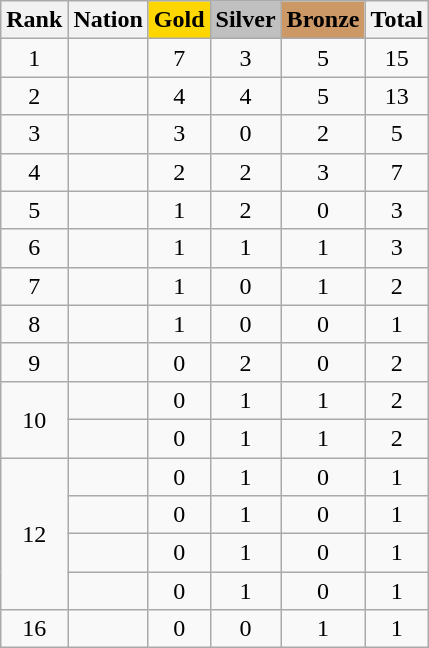<table class="wikitable sortable" style="text-align:center">
<tr>
<th>Rank</th>
<th>Nation</th>
<th style="background-color:gold">Gold</th>
<th style="background-color:silver">Silver</th>
<th style="background-color:#cc9966">Bronze</th>
<th>Total</th>
</tr>
<tr>
<td>1</td>
<td align=left></td>
<td>7</td>
<td>3</td>
<td>5</td>
<td>15</td>
</tr>
<tr>
<td>2</td>
<td align=left></td>
<td>4</td>
<td>4</td>
<td>5</td>
<td>13</td>
</tr>
<tr>
<td>3</td>
<td align=left></td>
<td>3</td>
<td>0</td>
<td>2</td>
<td>5</td>
</tr>
<tr>
<td>4</td>
<td align=left></td>
<td>2</td>
<td>2</td>
<td>3</td>
<td>7</td>
</tr>
<tr>
<td>5</td>
<td align=left></td>
<td>1</td>
<td>2</td>
<td>0</td>
<td>3</td>
</tr>
<tr>
<td>6</td>
<td align=left></td>
<td>1</td>
<td>1</td>
<td>1</td>
<td>3</td>
</tr>
<tr>
<td>7</td>
<td align=left></td>
<td>1</td>
<td>0</td>
<td>1</td>
<td>2</td>
</tr>
<tr>
<td>8</td>
<td align=left></td>
<td>1</td>
<td>0</td>
<td>0</td>
<td>1</td>
</tr>
<tr>
<td>9</td>
<td align=left></td>
<td>0</td>
<td>2</td>
<td>0</td>
<td>2</td>
</tr>
<tr>
<td rowspan=2>10</td>
<td align=left></td>
<td>0</td>
<td>1</td>
<td>1</td>
<td>2</td>
</tr>
<tr>
<td align=left></td>
<td>0</td>
<td>1</td>
<td>1</td>
<td>2</td>
</tr>
<tr>
<td rowspan=4>12</td>
<td align=left></td>
<td>0</td>
<td>1</td>
<td>0</td>
<td>1</td>
</tr>
<tr>
<td align=left></td>
<td>0</td>
<td>1</td>
<td>0</td>
<td>1</td>
</tr>
<tr>
<td align=left></td>
<td>0</td>
<td>1</td>
<td>0</td>
<td>1</td>
</tr>
<tr>
<td align=left></td>
<td>0</td>
<td>1</td>
<td>0</td>
<td>1</td>
</tr>
<tr>
<td>16</td>
<td align=left></td>
<td>0</td>
<td>0</td>
<td>1</td>
<td>1</td>
</tr>
</table>
